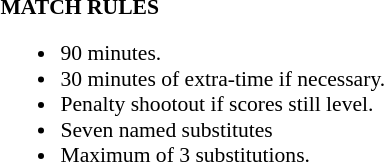<table width=100% style="font-size: 90%">
<tr>
<td width=50% valign=top><br><strong>MATCH RULES</strong><ul><li>90 minutes.</li><li>30 minutes of extra-time if necessary.</li><li>Penalty shootout if scores still level.</li><li>Seven named substitutes</li><li>Maximum of 3 substitutions.</li></ul></td>
</tr>
</table>
